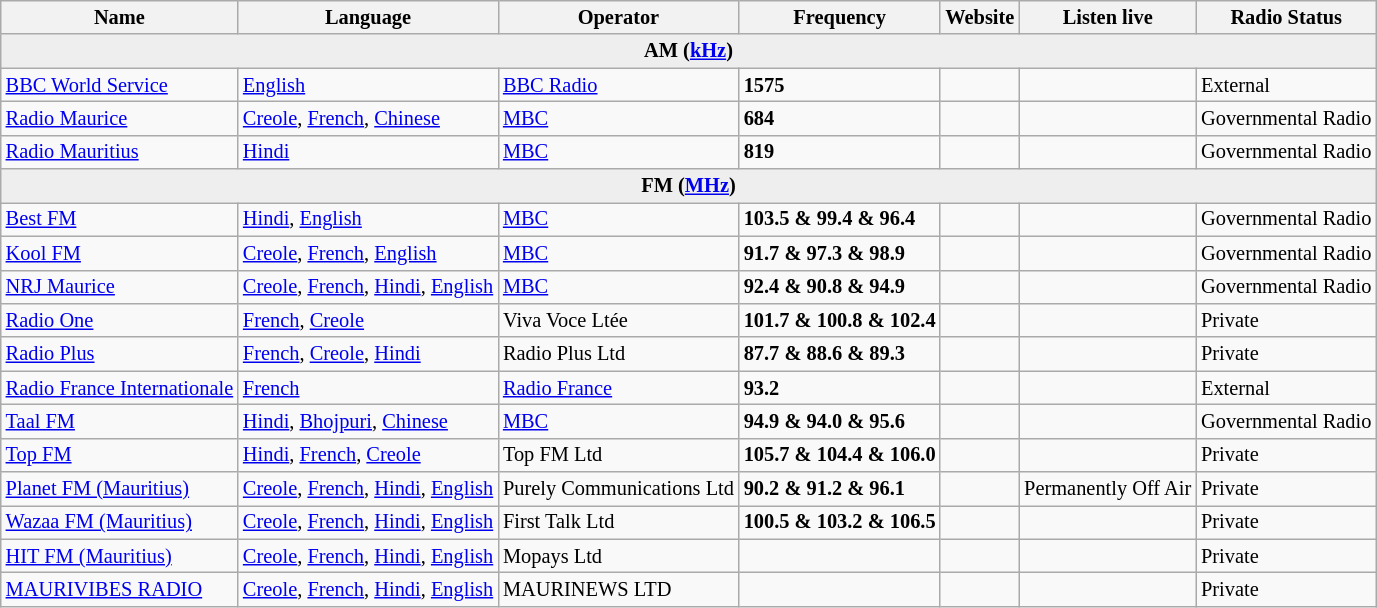<table class="wikitable" style="font-size:85%;">
<tr>
<th>Name</th>
<th>Language</th>
<th>Operator</th>
<th>Frequency</th>
<th>Website</th>
<th>Listen live</th>
<th>Radio Status</th>
</tr>
<tr bgcolor=#EEEEEE>
<td align=center colspan=8><strong>AM (<a href='#'>kHz</a>)</strong></td>
</tr>
<tr>
<td><a href='#'>BBC World Service</a></td>
<td><a href='#'>English</a></td>
<td><a href='#'>BBC Radio</a></td>
<td><strong>1575</strong></td>
<td></td>
<td></td>
<td>External</td>
</tr>
<tr>
<td><a href='#'>Radio Maurice</a></td>
<td><a href='#'>Creole</a>, <a href='#'>French</a>, <a href='#'>Chinese</a></td>
<td><a href='#'>MBC</a></td>
<td><strong>684</strong></td>
<td></td>
<td> </td>
<td>Governmental Radio</td>
</tr>
<tr>
<td><a href='#'>Radio Mauritius</a></td>
<td><a href='#'>Hindi</a></td>
<td><a href='#'>MBC</a></td>
<td><strong>819</strong></td>
<td></td>
<td> </td>
<td>Governmental Radio</td>
</tr>
<tr bgcolor=#EEEEEE>
<td align=center colspan=8><strong>FM (<a href='#'>MHz</a>)</strong></td>
</tr>
<tr>
<td><a href='#'>Best FM</a></td>
<td><a href='#'>Hindi</a>, <a href='#'>English</a></td>
<td><a href='#'>MBC</a></td>
<td><strong>103.5 & 99.4 & 96.4</strong></td>
<td></td>
<td></td>
<td>Governmental Radio</td>
</tr>
<tr>
<td><a href='#'>Kool FM</a></td>
<td><a href='#'>Creole</a>, <a href='#'>French</a>, <a href='#'>English</a></td>
<td><a href='#'>MBC</a></td>
<td><strong>91.7 & 97.3 & 98.9</strong></td>
<td></td>
<td></td>
<td>Governmental Radio</td>
</tr>
<tr>
<td><a href='#'>NRJ Maurice</a></td>
<td><a href='#'>Creole</a>, <a href='#'>French</a>, <a href='#'>Hindi</a>, <a href='#'>English</a></td>
<td><a href='#'>MBC</a></td>
<td><strong>92.4 & 90.8 & 94.9</strong></td>
<td></td>
<td></td>
<td>Governmental Radio</td>
</tr>
<tr>
<td><a href='#'>Radio One</a></td>
<td><a href='#'>French</a>, <a href='#'>Creole</a></td>
<td>Viva Voce Ltée</td>
<td><strong>101.7 & 100.8 & 102.4</strong></td>
<td></td>
<td></td>
<td>Private</td>
</tr>
<tr>
<td><a href='#'>Radio Plus</a></td>
<td><a href='#'>French</a>, <a href='#'>Creole</a>, <a href='#'>Hindi</a></td>
<td>Radio Plus Ltd</td>
<td><strong>87.7 & 88.6 & 89.3</strong></td>
<td></td>
<td></td>
<td>Private</td>
</tr>
<tr>
<td><a href='#'>Radio France Internationale</a></td>
<td><a href='#'>French</a></td>
<td><a href='#'>Radio France</a></td>
<td><strong>93.2</strong></td>
<td></td>
<td></td>
<td>External</td>
</tr>
<tr>
<td><a href='#'>Taal FM</a></td>
<td><a href='#'>Hindi</a>, <a href='#'>Bhojpuri</a>, <a href='#'>Chinese</a></td>
<td><a href='#'>MBC</a></td>
<td><strong>94.9 & 94.0 & 95.6</strong></td>
<td></td>
<td></td>
<td>Governmental Radio</td>
</tr>
<tr>
<td><a href='#'>Top FM</a></td>
<td><a href='#'>Hindi</a>, <a href='#'>French</a>, <a href='#'>Creole</a></td>
<td>Top FM Ltd</td>
<td><strong>105.7 & 104.4 & 106.0</strong></td>
<td></td>
<td></td>
<td>Private</td>
</tr>
<tr>
<td><a href='#'>Planet FM (Mauritius)</a></td>
<td><a href='#'>Creole</a>, <a href='#'>French</a>, <a href='#'>Hindi</a>, <a href='#'>English</a></td>
<td>Purely Communications Ltd</td>
<td><strong>90.2 & 91.2 & 96.1</strong></td>
<td> </td>
<td>Permanently Off Air</td>
<td>Private</td>
</tr>
<tr>
<td><a href='#'>Wazaa FM (Mauritius)</a></td>
<td><a href='#'>Creole</a>, <a href='#'>French</a>, <a href='#'>Hindi</a>, <a href='#'>English</a></td>
<td>First Talk Ltd</td>
<td><strong>100.5 & 103.2 & 106.5</strong></td>
<td></td>
<td></td>
<td>Private</td>
</tr>
<tr>
<td><a href='#'>HIT FM (Mauritius)</a></td>
<td><a href='#'>Creole</a>, <a href='#'>French</a>, <a href='#'>Hindi</a>, <a href='#'>English</a></td>
<td>Mopays Ltd</td>
<td></td>
<td></td>
<td></td>
<td>Private</td>
</tr>
<tr>
<td><a href='#'>MAURIVIBES RADIO</a></td>
<td><a href='#'>Creole</a>, <a href='#'>French</a>, <a href='#'>Hindi</a>, <a href='#'>English</a></td>
<td>MAURINEWS LTD</td>
<td></td>
<td></td>
<td></td>
<td>Private</td>
</tr>
</table>
